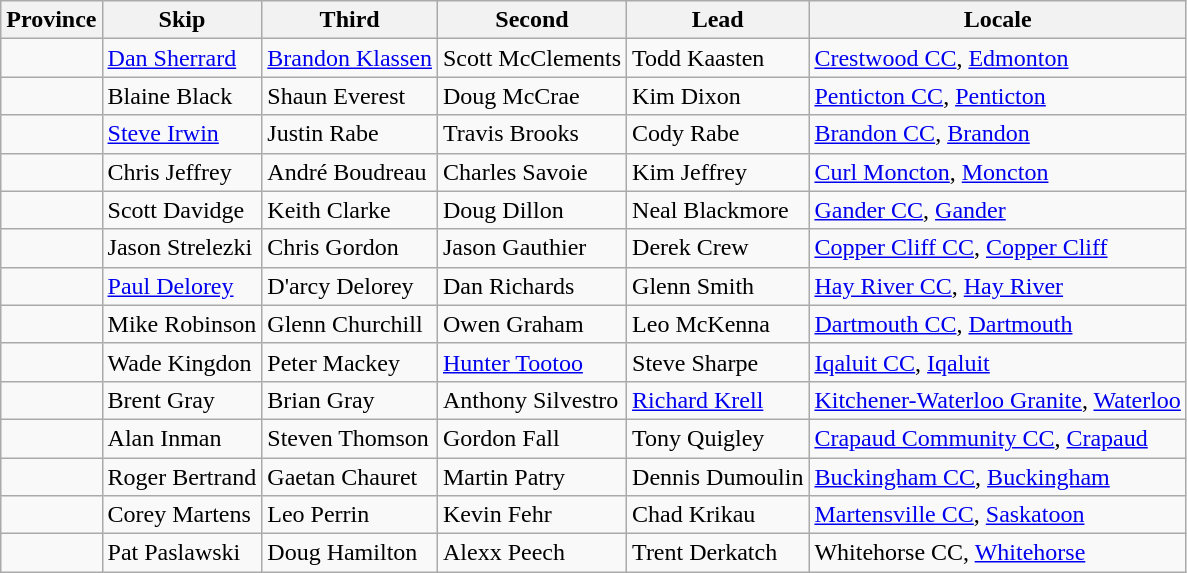<table class=wikitable>
<tr>
<th>Province</th>
<th>Skip</th>
<th>Third</th>
<th>Second</th>
<th>Lead</th>
<th>Locale</th>
</tr>
<tr>
<td></td>
<td><a href='#'>Dan Sherrard</a></td>
<td><a href='#'>Brandon Klassen</a></td>
<td>Scott McClements</td>
<td>Todd Kaasten</td>
<td><a href='#'>Crestwood CC</a>, <a href='#'>Edmonton</a></td>
</tr>
<tr>
<td></td>
<td>Blaine Black</td>
<td>Shaun Everest</td>
<td>Doug McCrae</td>
<td>Kim Dixon</td>
<td><a href='#'>Penticton CC</a>, <a href='#'>Penticton</a></td>
</tr>
<tr>
<td></td>
<td><a href='#'>Steve Irwin</a></td>
<td>Justin Rabe</td>
<td>Travis Brooks</td>
<td>Cody Rabe</td>
<td><a href='#'>Brandon CC</a>, <a href='#'>Brandon</a></td>
</tr>
<tr>
<td></td>
<td>Chris Jeffrey</td>
<td>André Boudreau</td>
<td>Charles Savoie</td>
<td>Kim Jeffrey</td>
<td><a href='#'>Curl Moncton</a>, <a href='#'>Moncton</a></td>
</tr>
<tr>
<td></td>
<td>Scott Davidge</td>
<td>Keith Clarke</td>
<td>Doug Dillon</td>
<td>Neal Blackmore</td>
<td><a href='#'>Gander CC</a>, <a href='#'>Gander</a></td>
</tr>
<tr>
<td></td>
<td>Jason Strelezki</td>
<td>Chris Gordon</td>
<td>Jason Gauthier</td>
<td>Derek Crew</td>
<td><a href='#'>Copper Cliff CC</a>, <a href='#'>Copper Cliff</a></td>
</tr>
<tr>
<td></td>
<td><a href='#'>Paul Delorey</a></td>
<td>D'arcy Delorey</td>
<td>Dan Richards</td>
<td>Glenn Smith</td>
<td><a href='#'>Hay River CC</a>, <a href='#'>Hay River</a></td>
</tr>
<tr>
<td></td>
<td>Mike Robinson</td>
<td>Glenn Churchill</td>
<td>Owen Graham</td>
<td>Leo McKenna</td>
<td><a href='#'>Dartmouth CC</a>, <a href='#'>Dartmouth</a></td>
</tr>
<tr>
<td></td>
<td>Wade Kingdon</td>
<td>Peter Mackey</td>
<td><a href='#'>Hunter Tootoo</a></td>
<td>Steve Sharpe</td>
<td><a href='#'>Iqaluit CC</a>, <a href='#'>Iqaluit</a></td>
</tr>
<tr>
<td></td>
<td>Brent Gray</td>
<td>Brian Gray</td>
<td>Anthony Silvestro</td>
<td><a href='#'>Richard Krell</a></td>
<td><a href='#'>Kitchener-Waterloo Granite</a>, <a href='#'>Waterloo</a></td>
</tr>
<tr>
<td></td>
<td>Alan Inman</td>
<td>Steven Thomson</td>
<td>Gordon Fall</td>
<td>Tony Quigley</td>
<td><a href='#'>Crapaud Community CC</a>, <a href='#'>Crapaud</a></td>
</tr>
<tr>
<td></td>
<td>Roger Bertrand</td>
<td>Gaetan Chauret</td>
<td>Martin Patry</td>
<td>Dennis Dumoulin</td>
<td><a href='#'>Buckingham CC</a>, <a href='#'>Buckingham</a></td>
</tr>
<tr>
<td></td>
<td>Corey Martens</td>
<td>Leo Perrin</td>
<td>Kevin Fehr</td>
<td>Chad Krikau</td>
<td><a href='#'>Martensville CC</a>, <a href='#'>Saskatoon</a></td>
</tr>
<tr>
<td></td>
<td>Pat Paslawski</td>
<td>Doug Hamilton</td>
<td>Alexx Peech</td>
<td>Trent Derkatch</td>
<td>Whitehorse CC, <a href='#'>Whitehorse</a></td>
</tr>
</table>
